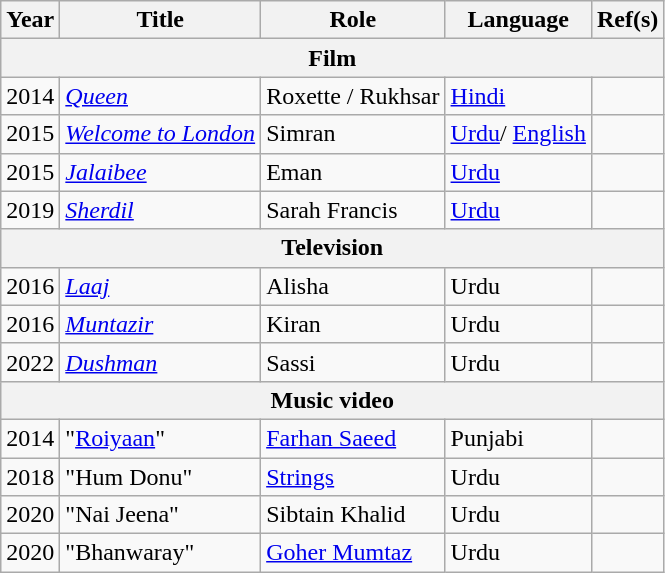<table class="wikitable">
<tr>
<th>Year</th>
<th>Title</th>
<th>Role</th>
<th>Language</th>
<th>Ref(s)</th>
</tr>
<tr>
<th colspan="5" style="background:#">Film</th>
</tr>
<tr>
<td>2014</td>
<td><em><a href='#'>Queen</a></em></td>
<td>Roxette / Rukhsar</td>
<td><a href='#'>Hindi</a></td>
<td></td>
</tr>
<tr>
<td>2015</td>
<td><em><a href='#'>Welcome to London</a></em></td>
<td>Simran</td>
<td><a href='#'>Urdu</a>/ <a href='#'>English</a></td>
<td></td>
</tr>
<tr>
<td>2015</td>
<td><em><a href='#'>Jalaibee</a></em></td>
<td>Eman</td>
<td><a href='#'>Urdu</a></td>
<td></td>
</tr>
<tr>
<td>2019</td>
<td><em><a href='#'>Sherdil</a></em></td>
<td>Sarah Francis</td>
<td><a href='#'>Urdu</a></td>
<td></td>
</tr>
<tr>
<th colspan="5" style="background:#">Television</th>
</tr>
<tr>
<td>2016</td>
<td><em><a href='#'>Laaj</a></em></td>
<td>Alisha</td>
<td>Urdu</td>
<td></td>
</tr>
<tr>
<td>2016</td>
<td><em><a href='#'>Muntazir</a></em></td>
<td>Kiran</td>
<td>Urdu</td>
<td></td>
</tr>
<tr>
<td>2022</td>
<td><em><a href='#'>Dushman</a></em></td>
<td>Sassi</td>
<td>Urdu</td>
<td></td>
</tr>
<tr>
<th colspan="5" style="background:#">Music video</th>
</tr>
<tr>
<td>2014</td>
<td>"<a href='#'>Roiyaan</a>"</td>
<td><a href='#'>Farhan Saeed</a></td>
<td>Punjabi</td>
<td></td>
</tr>
<tr>
<td>2018</td>
<td>"Hum Donu"</td>
<td><a href='#'>Strings</a></td>
<td>Urdu</td>
<td></td>
</tr>
<tr>
<td>2020</td>
<td>"Nai Jeena"</td>
<td>Sibtain Khalid</td>
<td>Urdu</td>
<td></td>
</tr>
<tr>
<td>2020</td>
<td>"Bhanwaray"</td>
<td><a href='#'>Goher Mumtaz</a></td>
<td>Urdu</td>
<td></td>
</tr>
</table>
